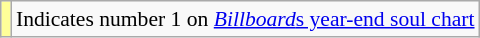<table class="wikitable" style="font-size:90%;">
<tr>
<td style="background-color:#FFFF99"></td>
<td>Indicates number 1 on <a href='#'><em>Billboard</em>s year-end soul chart</a></td>
</tr>
</table>
